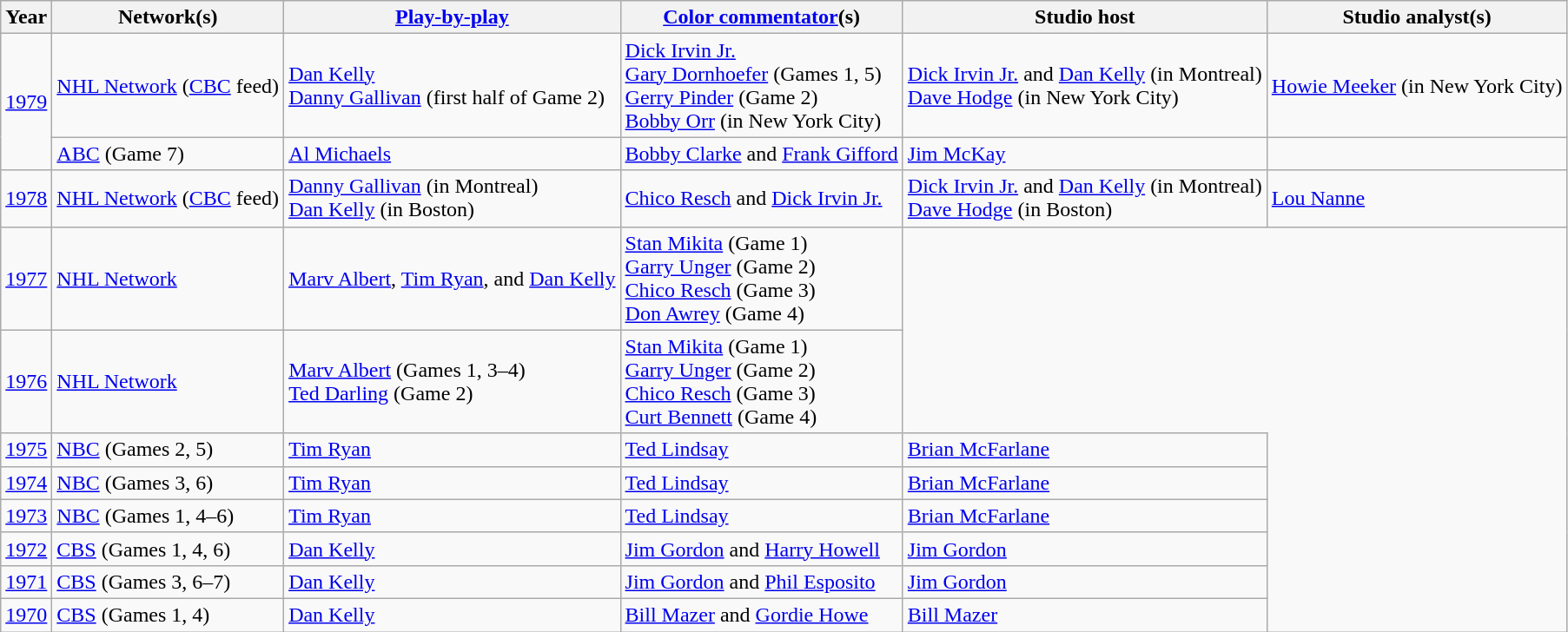<table class="wikitable">
<tr>
<th>Year</th>
<th>Network(s)</th>
<th><a href='#'>Play-by-play</a></th>
<th><a href='#'>Color commentator</a>(s)</th>
<th>Studio host</th>
<th>Studio analyst(s)</th>
</tr>
<tr>
<td rowspan="2"><a href='#'>1979</a></td>
<td><a href='#'>NHL Network</a> (<a href='#'>CBC</a> feed)</td>
<td><a href='#'>Dan Kelly</a><br><a href='#'>Danny Gallivan</a> (first half of Game 2)</td>
<td><a href='#'>Dick Irvin Jr.</a><br><a href='#'>Gary Dornhoefer</a> (Games 1, 5)<br><a href='#'>Gerry Pinder</a> (Game 2)<br><a href='#'>Bobby Orr</a> (in New York City)</td>
<td><a href='#'>Dick Irvin Jr.</a> and <a href='#'>Dan Kelly</a> (in Montreal)<br><a href='#'>Dave Hodge</a> (in New York City)</td>
<td><a href='#'>Howie Meeker</a> (in New York City)</td>
</tr>
<tr>
<td><a href='#'>ABC</a> (Game 7)</td>
<td><a href='#'>Al Michaels</a></td>
<td><a href='#'>Bobby Clarke</a> and <a href='#'>Frank Gifford</a></td>
<td><a href='#'>Jim McKay</a></td>
</tr>
<tr>
<td><a href='#'>1978</a></td>
<td><a href='#'>NHL Network</a> (<a href='#'>CBC</a> feed)</td>
<td><a href='#'>Danny Gallivan</a> (in Montreal)<br><a href='#'>Dan Kelly</a> (in Boston)</td>
<td><a href='#'>Chico Resch</a> and <a href='#'>Dick Irvin Jr.</a></td>
<td><a href='#'>Dick Irvin Jr.</a> and <a href='#'>Dan Kelly</a> (in Montreal)<br><a href='#'>Dave Hodge</a> (in Boston)</td>
<td><a href='#'>Lou Nanne</a></td>
</tr>
<tr>
<td><a href='#'>1977</a></td>
<td><a href='#'>NHL Network</a></td>
<td><a href='#'>Marv Albert</a>, <a href='#'>Tim Ryan</a>, and <a href='#'>Dan Kelly</a></td>
<td><a href='#'>Stan Mikita</a> (Game 1)<br><a href='#'>Garry Unger</a> (Game 2)<br><a href='#'>Chico Resch</a> (Game 3)<br><a href='#'>Don Awrey</a> (Game 4)</td>
</tr>
<tr>
<td><a href='#'>1976</a></td>
<td><a href='#'>NHL Network</a></td>
<td><a href='#'>Marv Albert</a> (Games 1, 3–4)<br><a href='#'>Ted Darling</a> (Game 2)</td>
<td><a href='#'>Stan Mikita</a> (Game 1)<br><a href='#'>Garry Unger</a> (Game 2)<br><a href='#'>Chico Resch</a> (Game 3)<br><a href='#'>Curt Bennett</a> (Game 4)</td>
</tr>
<tr>
<td><a href='#'>1975</a></td>
<td><a href='#'>NBC</a> (Games 2, 5)</td>
<td><a href='#'>Tim Ryan</a></td>
<td><a href='#'>Ted Lindsay</a></td>
<td><a href='#'>Brian McFarlane</a></td>
</tr>
<tr>
<td><a href='#'>1974</a></td>
<td><a href='#'>NBC</a> (Games 3, 6)</td>
<td><a href='#'>Tim Ryan</a></td>
<td><a href='#'>Ted Lindsay</a></td>
<td><a href='#'>Brian McFarlane</a></td>
</tr>
<tr>
<td><a href='#'>1973</a></td>
<td><a href='#'>NBC</a> (Games 1, 4–6)</td>
<td><a href='#'>Tim Ryan</a></td>
<td><a href='#'>Ted Lindsay</a></td>
<td><a href='#'>Brian McFarlane</a></td>
</tr>
<tr>
<td><a href='#'>1972</a></td>
<td><a href='#'>CBS</a> (Games 1, 4, 6)</td>
<td><a href='#'>Dan Kelly</a></td>
<td><a href='#'>Jim Gordon</a> and <a href='#'>Harry Howell</a></td>
<td><a href='#'>Jim Gordon</a></td>
</tr>
<tr>
<td><a href='#'>1971</a></td>
<td><a href='#'>CBS</a> (Games 3, 6–7)</td>
<td><a href='#'>Dan Kelly</a></td>
<td><a href='#'>Jim Gordon</a> and <a href='#'>Phil Esposito</a></td>
<td><a href='#'>Jim Gordon</a></td>
</tr>
<tr>
<td><a href='#'>1970</a></td>
<td><a href='#'>CBS</a> (Games 1, 4)</td>
<td><a href='#'>Dan Kelly</a></td>
<td><a href='#'>Bill Mazer</a> and <a href='#'>Gordie Howe</a></td>
<td><a href='#'>Bill Mazer</a></td>
</tr>
</table>
